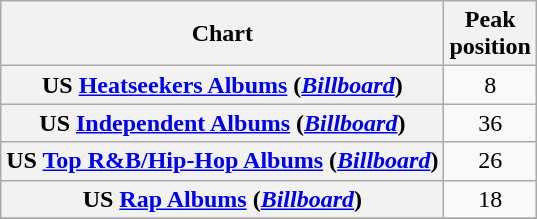<table class="wikitable plainrowheaders sortable" style="text-align:center;" border="1">
<tr>
<th scope="col">Chart</th>
<th scope="col">Peak<br>position</th>
</tr>
<tr>
<th scope="row">US <a href='#'>Heatseekers Albums</a> (<em><a href='#'>Billboard</a></em>)</th>
<td>8</td>
</tr>
<tr>
<th scope="row">US <a href='#'>Independent Albums</a> (<em><a href='#'>Billboard</a></em>)</th>
<td>36</td>
</tr>
<tr>
<th scope="row">US <a href='#'>Top R&B/Hip-Hop Albums</a> (<em><a href='#'>Billboard</a></em>)</th>
<td>26</td>
</tr>
<tr>
<th scope="row">US <a href='#'>Rap Albums</a> (<em><a href='#'>Billboard</a></em>)</th>
<td>18</td>
</tr>
<tr>
</tr>
</table>
